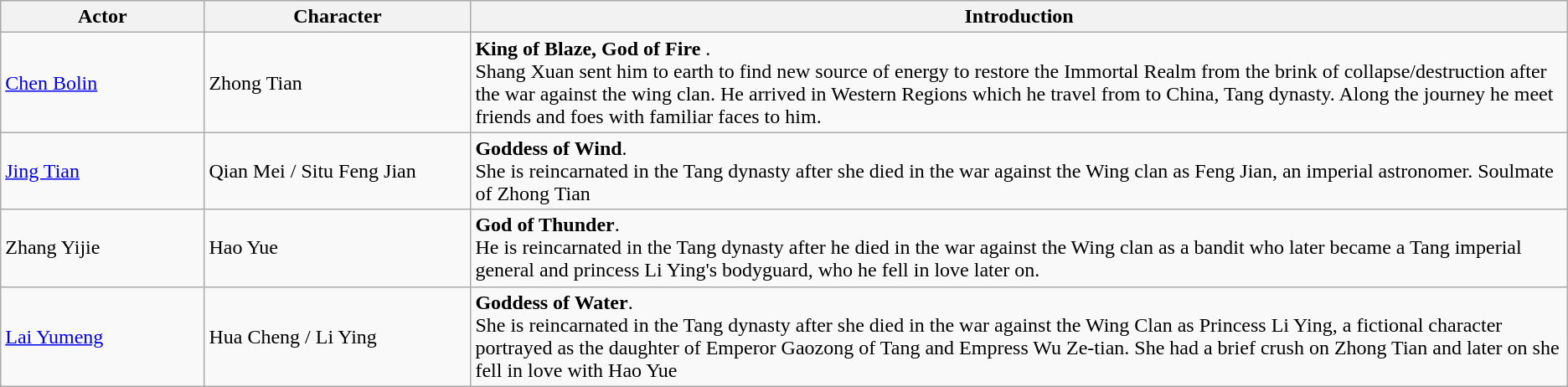<table class="wikitable">
<tr>
<th style="width:13%">Actor</th>
<th style="width:17%">Character</th>
<th>Introduction</th>
</tr>
<tr>
<td><a href='#'>Chen Bolin</a></td>
<td>Zhong Tian</td>
<td><strong>King of Blaze, God of Fire</strong> . <br>  Shang Xuan sent him to earth to find new source of energy to restore the Immortal Realm from the brink of collapse/destruction after the war against the wing clan. He arrived in Western Regions which he travel from to China, Tang dynasty. Along the journey he meet friends and foes with familiar faces to him.</td>
</tr>
<tr>
<td><a href='#'>Jing Tian</a></td>
<td>Qian Mei / Situ Feng Jian</td>
<td><strong>Goddess of Wind</strong>. <br> She is reincarnated in the Tang dynasty after she died in the war against the Wing clan as Feng Jian, an imperial astronomer. Soulmate of Zhong Tian</td>
</tr>
<tr>
<td>Zhang Yijie</td>
<td>Hao Yue</td>
<td><strong>God of Thunder</strong>. <br> He is reincarnated in the Tang dynasty after he died in the war against the Wing clan as a bandit who later became a Tang imperial general and princess Li Ying's bodyguard, who he fell in love later on.</td>
</tr>
<tr>
<td><a href='#'>Lai Yumeng</a></td>
<td>Hua Cheng / Li Ying</td>
<td><strong>Goddess of Water</strong>. <br> She is reincarnated  in the Tang dynasty after she died in the war against the Wing Clan as Princess Li Ying, a fictional character portrayed as the daughter of Emperor Gaozong of Tang and Empress Wu Ze-tian. She had a brief crush on Zhong Tian and later on she fell in love with Hao Yue</td>
</tr>
</table>
